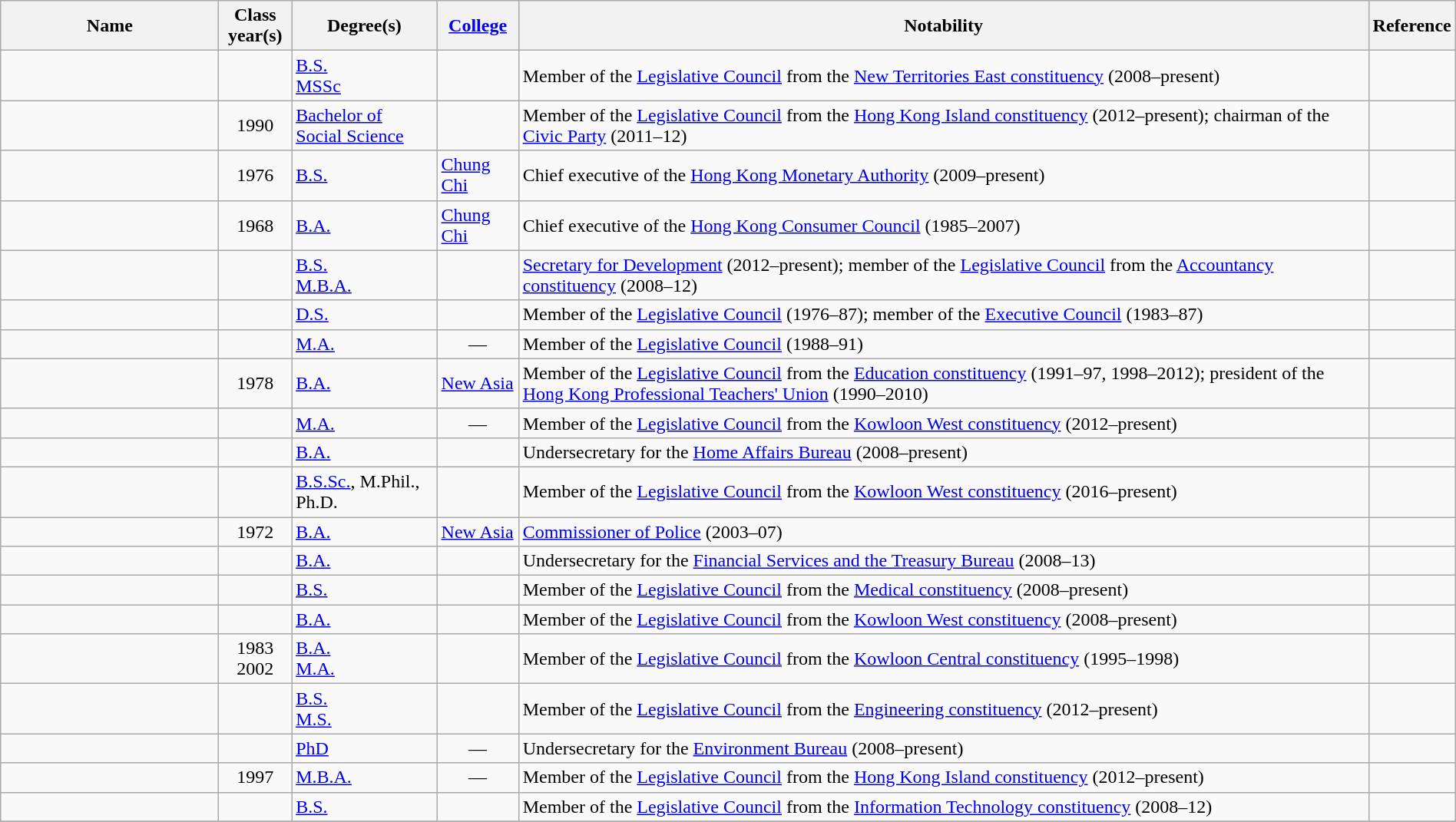<table class="wikitable sortable" style="width:100%">
<tr>
<th style="width:15%;">Name</th>
<th style="width:5%;">Class year(s)</th>
<th style="width:10%;">Degree(s)</th>
<th style="width:;"><a href='#'>College</a></th>
<th style="width:*;" class="unsortable">Notability</th>
<th style="width:5%;" class="unsortable">Reference</th>
</tr>
<tr>
<td></td>
<td style="text-align:center;"></td>
<td><a href='#'>B.S.</a> <br> <a href='#'>MSSc</a></td>
<td></td>
<td>Member of the <a href='#'>Legislative Council</a> from the <a href='#'>New Territories East constituency</a> (2008–present)</td>
<td style="text-align:center;"></td>
</tr>
<tr>
<td></td>
<td style="text-align:center;">1990</td>
<td><a href='#'>Bachelor of Social Science</a></td>
<td></td>
<td>Member of the <a href='#'>Legislative Council</a> from the <a href='#'>Hong Kong Island constituency</a> (2012–present); chairman of the <a href='#'>Civic Party</a> (2011–12)</td>
<td style="text-align:center;"></td>
</tr>
<tr>
<td></td>
<td style="text-align:center;">1976</td>
<td><a href='#'>B.S.</a></td>
<td><a href='#'>Chung Chi</a></td>
<td>Chief executive of the <a href='#'>Hong Kong Monetary Authority</a> (2009–present)</td>
<td style="text-align:center;"></td>
</tr>
<tr>
<td></td>
<td style="text-align:center;">1968</td>
<td><a href='#'>B.A.</a></td>
<td><a href='#'>Chung Chi</a></td>
<td>Chief executive of the <a href='#'>Hong Kong Consumer Council</a> (1985–2007)</td>
<td style="text-align:center;"></td>
</tr>
<tr>
<td></td>
<td style="text-align:center;"></td>
<td><a href='#'>B.S.</a> <br> <a href='#'>M.B.A.</a></td>
<td></td>
<td><a href='#'>Secretary for Development</a> (2012–present); member of the <a href='#'>Legislative Council</a> from the <a href='#'>Accountancy constituency</a> (2008–12)</td>
<td style="text-align:center;"></td>
</tr>
<tr>
<td></td>
<td style="text-align:center;"></td>
<td><a href='#'>D.S.</a></td>
<td></td>
<td>Member of the <a href='#'>Legislative Council</a> (1976–87); member of the <a href='#'>Executive Council</a> (1983–87)</td>
<td style="text-align:center;"></td>
</tr>
<tr>
<td></td>
<td style="text-align:center;"></td>
<td><a href='#'>M.A.</a></td>
<td style="text-align:center;">—</td>
<td>Member of the <a href='#'>Legislative Council</a> (1988–91)</td>
<td style="text-align:center;"></td>
</tr>
<tr>
<td></td>
<td style="text-align:center;">1978</td>
<td><a href='#'>B.A.</a></td>
<td><a href='#'>New Asia</a></td>
<td>Member of the <a href='#'>Legislative Council</a> from the <a href='#'>Education constituency</a> (1991–97, 1998–2012); president of the <a href='#'>Hong Kong Professional Teachers' Union</a> (1990–2010)</td>
<td style="text-align:center;"></td>
</tr>
<tr>
<td></td>
<td style="text-align:center;"></td>
<td><a href='#'>M.A.</a></td>
<td style="text-align:center;">—</td>
<td>Member of the <a href='#'>Legislative Council</a> from the <a href='#'>Kowloon West constituency</a> (2012–present)</td>
<td style="text-align:center;"></td>
</tr>
<tr>
<td></td>
<td style="text-align:center;"></td>
<td><a href='#'>B.A.</a></td>
<td></td>
<td>Undersecretary for the <a href='#'>Home Affairs Bureau</a> (2008–present)</td>
<td style="text-align:center;"></td>
</tr>
<tr>
<td></td>
<td style="text-align:center;"></td>
<td><a href='#'>B.S.Sc.</a>, M.Phil., Ph.D.</td>
<td></td>
<td>Member of the <a href='#'>Legislative Council</a> from the <a href='#'>Kowloon West constituency</a> (2016–present)</td>
<td style="text-align:center;"></td>
</tr>
<tr>
<td></td>
<td style="text-align:center;">1972</td>
<td><a href='#'>B.A.</a></td>
<td><a href='#'>New Asia</a></td>
<td><a href='#'>Commissioner of Police</a> (2003–07)</td>
<td style="text-align:center;"></td>
</tr>
<tr>
<td></td>
<td style="text-align:center;"></td>
<td><a href='#'>B.A.</a></td>
<td></td>
<td>Undersecretary for the <a href='#'>Financial Services and the Treasury Bureau</a> (2008–13)</td>
<td style="text-align:center;"></td>
</tr>
<tr>
<td></td>
<td style="text-align:center;"></td>
<td><a href='#'>B.S.</a></td>
<td></td>
<td>Member of the <a href='#'>Legislative Council</a> from the <a href='#'>Medical constituency</a> (2008–present)</td>
<td style="text-align:center;"></td>
</tr>
<tr>
<td></td>
<td style="text-align:center;"></td>
<td><a href='#'>B.A.</a></td>
<td></td>
<td>Member of the <a href='#'>Legislative Council</a> from the <a href='#'>Kowloon West constituency</a> (2008–present)</td>
<td style="text-align:center;"></td>
</tr>
<tr>
<td></td>
<td style="text-align:center;">1983 <br> 2002</td>
<td><a href='#'>B.A.</a> <br> <a href='#'>M.A.</a></td>
<td></td>
<td>Member of the <a href='#'>Legislative Council</a> from the <a href='#'>Kowloon Central constituency</a> (1995–1998)</td>
<td style="text-align:center;"></td>
</tr>
<tr>
<td></td>
<td style="text-align:center;"></td>
<td><a href='#'>B.S.</a> <br> <a href='#'>M.S.</a></td>
<td></td>
<td>Member of the <a href='#'>Legislative Council</a> from the <a href='#'>Engineering constituency</a> (2012–present)</td>
<td style="text-align:center;"></td>
</tr>
<tr>
<td></td>
<td style="text-align:center;"></td>
<td><a href='#'>PhD</a></td>
<td style="text-align:center;">—</td>
<td>Undersecretary for the <a href='#'>Environment Bureau</a> (2008–present)</td>
<td style="text-align:center;"></td>
</tr>
<tr>
<td></td>
<td style="text-align:center;">1997</td>
<td><a href='#'>M.B.A.</a></td>
<td style="text-align:center;">—</td>
<td>Member of the <a href='#'>Legislative Council</a> from the <a href='#'>Hong Kong Island constituency</a> (2012–present)</td>
<td style="text-align:center;"></td>
</tr>
<tr>
<td></td>
<td style="text-align:center;"></td>
<td><a href='#'>B.S.</a></td>
<td></td>
<td>Member of the <a href='#'>Legislative Council</a> from the <a href='#'>Information Technology constituency</a> (2008–12)</td>
<td style="text-align:center;"></td>
</tr>
<tr>
</tr>
</table>
